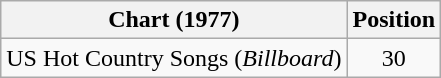<table class="wikitable">
<tr>
<th>Chart (1977)</th>
<th>Position</th>
</tr>
<tr>
<td>US Hot Country Songs (<em>Billboard</em>)</td>
<td align="center">30</td>
</tr>
</table>
